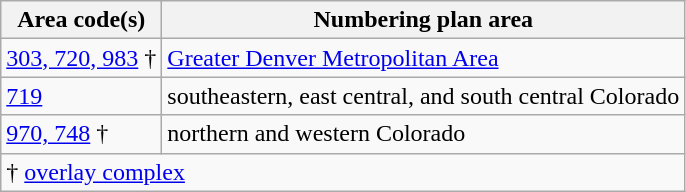<table class=wikitable>
<tr>
<th>Area code(s)</th>
<th>Numbering plan area</th>
</tr>
<tr>
<td><a href='#'>303, 720, 983</a> †</td>
<td><a href='#'>Greater Denver Metropolitan Area</a></td>
</tr>
<tr>
<td><a href='#'>719</a></td>
<td>southeastern, east central, and south central Colorado</td>
</tr>
<tr>
<td><a href='#'>970, 748</a> †</td>
<td>northern and western Colorado</td>
</tr>
<tr>
<td colspan=2>† <a href='#'>overlay complex</a></td>
</tr>
</table>
